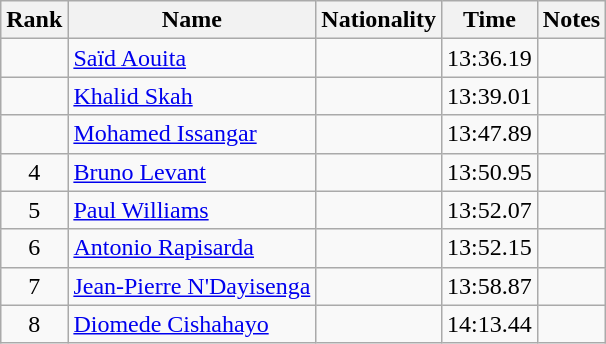<table class="wikitable sortable" style="text-align:center">
<tr>
<th>Rank</th>
<th>Name</th>
<th>Nationality</th>
<th>Time</th>
<th>Notes</th>
</tr>
<tr>
<td></td>
<td align=left><a href='#'>Saïd Aouita</a></td>
<td align=left></td>
<td>13:36.19</td>
<td></td>
</tr>
<tr>
<td></td>
<td align=left><a href='#'>Khalid Skah</a></td>
<td align=left></td>
<td>13:39.01</td>
<td></td>
</tr>
<tr>
<td></td>
<td align=left><a href='#'>Mohamed Issangar</a></td>
<td align=left></td>
<td>13:47.89</td>
<td></td>
</tr>
<tr>
<td>4</td>
<td align=left><a href='#'>Bruno Levant</a></td>
<td align=left></td>
<td>13:50.95</td>
<td></td>
</tr>
<tr>
<td>5</td>
<td align=left><a href='#'>Paul Williams</a></td>
<td align=left></td>
<td>13:52.07</td>
<td></td>
</tr>
<tr>
<td>6</td>
<td align=left><a href='#'>Antonio Rapisarda</a></td>
<td align=left></td>
<td>13:52.15</td>
<td></td>
</tr>
<tr>
<td>7</td>
<td align=left><a href='#'>Jean-Pierre N'Dayisenga</a></td>
<td align=left></td>
<td>13:58.87</td>
<td></td>
</tr>
<tr>
<td>8</td>
<td align=left><a href='#'>Diomede Cishahayo</a></td>
<td align=left></td>
<td>14:13.44</td>
<td></td>
</tr>
</table>
